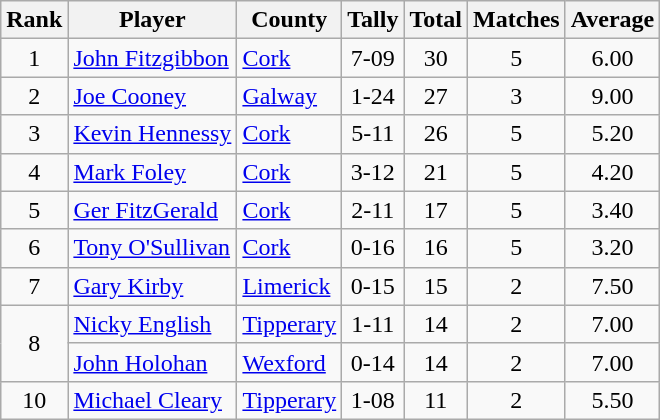<table class="wikitable">
<tr>
<th>Rank</th>
<th>Player</th>
<th>County</th>
<th>Tally</th>
<th>Total</th>
<th>Matches</th>
<th>Average</th>
</tr>
<tr>
<td rowspan=1 align=center>1</td>
<td><a href='#'>John Fitzgibbon</a></td>
<td><a href='#'>Cork</a></td>
<td align=center>7-09</td>
<td align=center>30</td>
<td align=center>5</td>
<td align=center>6.00</td>
</tr>
<tr>
<td rowspan=1 align=center>2</td>
<td><a href='#'>Joe Cooney</a></td>
<td><a href='#'>Galway</a></td>
<td align=center>1-24</td>
<td align=center>27</td>
<td align=center>3</td>
<td align=center>9.00</td>
</tr>
<tr>
<td rowspan=1 align=center>3</td>
<td><a href='#'>Kevin Hennessy</a></td>
<td><a href='#'>Cork</a></td>
<td align=center>5-11</td>
<td align=center>26</td>
<td align=center>5</td>
<td align=center>5.20</td>
</tr>
<tr>
<td rowspan=1 align=center>4</td>
<td><a href='#'>Mark Foley</a></td>
<td><a href='#'>Cork</a></td>
<td align=center>3-12</td>
<td align=center>21</td>
<td align=center>5</td>
<td align=center>4.20</td>
</tr>
<tr>
<td rowspan=1 align=center>5</td>
<td><a href='#'>Ger FitzGerald</a></td>
<td><a href='#'>Cork</a></td>
<td align=center>2-11</td>
<td align=center>17</td>
<td align=center>5</td>
<td align=center>3.40</td>
</tr>
<tr>
<td rowspan=1 align=center>6</td>
<td><a href='#'>Tony O'Sullivan</a></td>
<td><a href='#'>Cork</a></td>
<td align=center>0-16</td>
<td align=center>16</td>
<td align=center>5</td>
<td align=center>3.20</td>
</tr>
<tr>
<td rowspan=1 align=center>7</td>
<td><a href='#'>Gary Kirby</a></td>
<td><a href='#'>Limerick</a></td>
<td align=center>0-15</td>
<td align=center>15</td>
<td align=center>2</td>
<td align=center>7.50</td>
</tr>
<tr>
<td rowspan=2 align=center>8</td>
<td><a href='#'>Nicky English</a></td>
<td><a href='#'>Tipperary</a></td>
<td align=center>1-11</td>
<td align=center>14</td>
<td align=center>2</td>
<td align=center>7.00</td>
</tr>
<tr>
<td><a href='#'>John Holohan</a></td>
<td><a href='#'>Wexford</a></td>
<td align=center>0-14</td>
<td align=center>14</td>
<td align=center>2</td>
<td align=center>7.00</td>
</tr>
<tr>
<td rowspan=1 align=center>10</td>
<td><a href='#'>Michael Cleary</a></td>
<td><a href='#'>Tipperary</a></td>
<td align=center>1-08</td>
<td align=center>11</td>
<td align=center>2</td>
<td align=center>5.50</td>
</tr>
</table>
